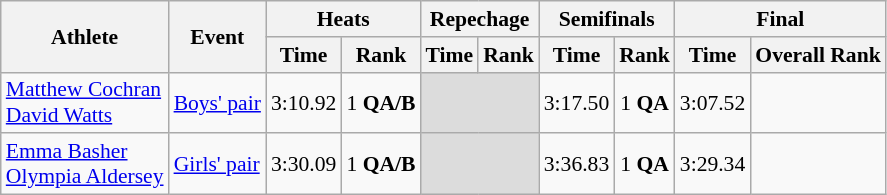<table class="wikitable" style="font-size:90%">
<tr>
<th rowspan="2">Athlete</th>
<th rowspan="2">Event</th>
<th colspan="2">Heats</th>
<th colspan="2">Repechage</th>
<th colspan="2">Semifinals</th>
<th colspan="2">Final</th>
</tr>
<tr>
<th>Time</th>
<th>Rank</th>
<th>Time</th>
<th>Rank</th>
<th>Time</th>
<th>Rank</th>
<th>Time</th>
<th>Overall Rank</th>
</tr>
<tr>
<td><a href='#'>Matthew Cochran</a><br><a href='#'>David Watts</a></td>
<td><a href='#'>Boys' pair</a></td>
<td align=center>3:10.92</td>
<td align=center>1 <strong>QA/B</strong></td>
<td colspan="2" style="background:#dcdcdc;"></td>
<td align=center>3:17.50</td>
<td align=center>1 <strong>QA</strong></td>
<td align=center>3:07.52</td>
<td align=center></td>
</tr>
<tr>
<td><a href='#'>Emma Basher</a><br><a href='#'>Olympia Aldersey</a></td>
<td><a href='#'>Girls' pair</a></td>
<td align=center>3:30.09</td>
<td align=center>1 <strong>QA/B</strong></td>
<td colspan="2" style="background:#dcdcdc;"></td>
<td align=center>3:36.83</td>
<td align=center>1 <strong>QA</strong></td>
<td align=center>3:29.34</td>
<td align=center></td>
</tr>
</table>
